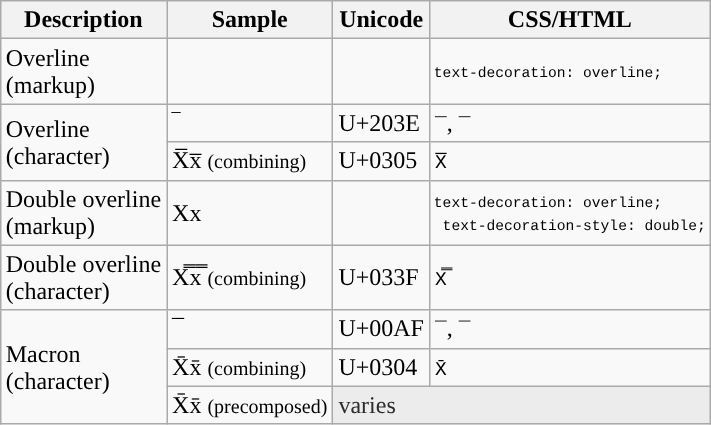<table class="wikitable" align="right">
<tr>
<th>Description</th>
<th>Sample</th>
<th>Unicode</th>
<th>CSS/HTML</th>
</tr>
<tr>
<td>Overline<br>(markup)</td>
<td></td>
<td></td>
<td style="font-size:75%"><code>text-decoration: overline;</code></td>
</tr>
<tr>
<td rowspan="2">Overline<br>(character)</td>
<td>‾</td>
<td>U+203E</td>
<td><code>&oline;</code>, <code>&#8254;</code></td>
</tr>
<tr>
<td>X&#773;x&#773; <small> (combining)</small></td>
<td>U+0305</td>
<td><code>X&#773;</code></td>
</tr>
<tr>
<td>Double overline<br>(markup)</td>
<td><span>Xx</span></td>
<td></td>
<td style="font-size:75%"><code>text-decoration: overline;<br> text-decoration-style: double;</code></td>
</tr>
<tr>
<td>Double overline<br>(character)</td>
<td>X&#831;x&#831; <small> (combining)</small></td>
<td>U+033F</td>
<td><code>X&#831;</code></td>
</tr>
<tr>
<td rowspan="3">Macron<br>(character)</td>
<td>¯</td>
<td>U+00AF</td>
<td><code>&macr;</code>, <code>&#175;</code></td>
</tr>
<tr>
<td>X&#772;x&#772; <small> (combining)</small></td>
<td>U+0304</td>
<td><code>X&#772;</code></td>
</tr>
<tr>
<td>X̄x̄ <small> (precomposed)</small></td>
<td colspan="2" style="background: #ececec; color: #2C2C2C; vertical-align: middle; text-align: ">varies</td>
</tr>
</table>
